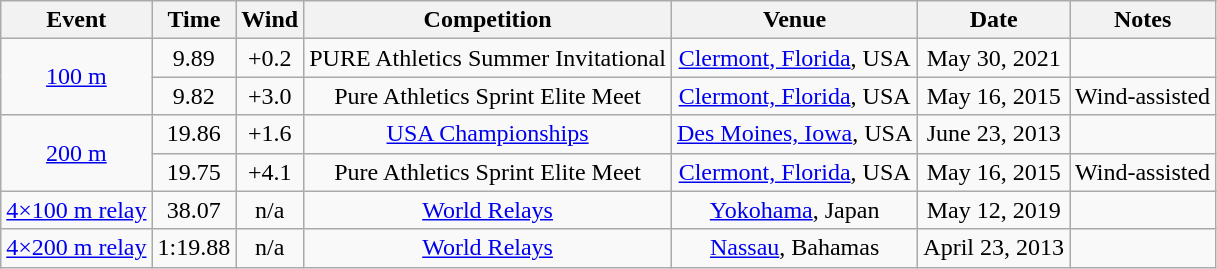<table class=wikitable style=text-align:center>
<tr>
<th>Event</th>
<th>Time</th>
<th>Wind</th>
<th>Competition</th>
<th>Venue</th>
<th>Date</th>
<th>Notes</th>
</tr>
<tr>
<td rowspan=2><a href='#'>100&nbsp;m</a></td>
<td>9.89</td>
<td>+0.2</td>
<td>PURE Athletics Summer Invitational</td>
<td><a href='#'>Clermont, Florida</a>, USA</td>
<td>May 30, 2021</td>
<td></td>
</tr>
<tr>
<td>9.82 </td>
<td>+3.0</td>
<td>Pure Athletics Sprint Elite Meet</td>
<td><a href='#'>Clermont, Florida</a>, USA</td>
<td>May 16, 2015</td>
<td>Wind-assisted</td>
</tr>
<tr>
<td rowspan=2><a href='#'>200&nbsp;m</a></td>
<td>19.86</td>
<td>+1.6</td>
<td><a href='#'>USA Championships</a></td>
<td><a href='#'>Des Moines, Iowa</a>, USA</td>
<td>June 23, 2013</td>
<td></td>
</tr>
<tr>
<td>19.75 </td>
<td>+4.1</td>
<td>Pure Athletics Sprint Elite Meet</td>
<td><a href='#'>Clermont, Florida</a>, USA</td>
<td>May 16, 2015</td>
<td>Wind-assisted</td>
</tr>
<tr>
<td><a href='#'>4×100&nbsp;m relay</a></td>
<td>38.07</td>
<td>n/a</td>
<td><a href='#'>World Relays</a></td>
<td><a href='#'>Yokohama</a>, Japan</td>
<td>May 12, 2019</td>
<td></td>
</tr>
<tr>
<td><a href='#'>4×200&nbsp;m relay</a></td>
<td>1:19.88</td>
<td>n/a</td>
<td><a href='#'>World Relays</a></td>
<td><a href='#'>Nassau</a>, Bahamas</td>
<td>April 23, 2013</td>
<td></td>
</tr>
</table>
